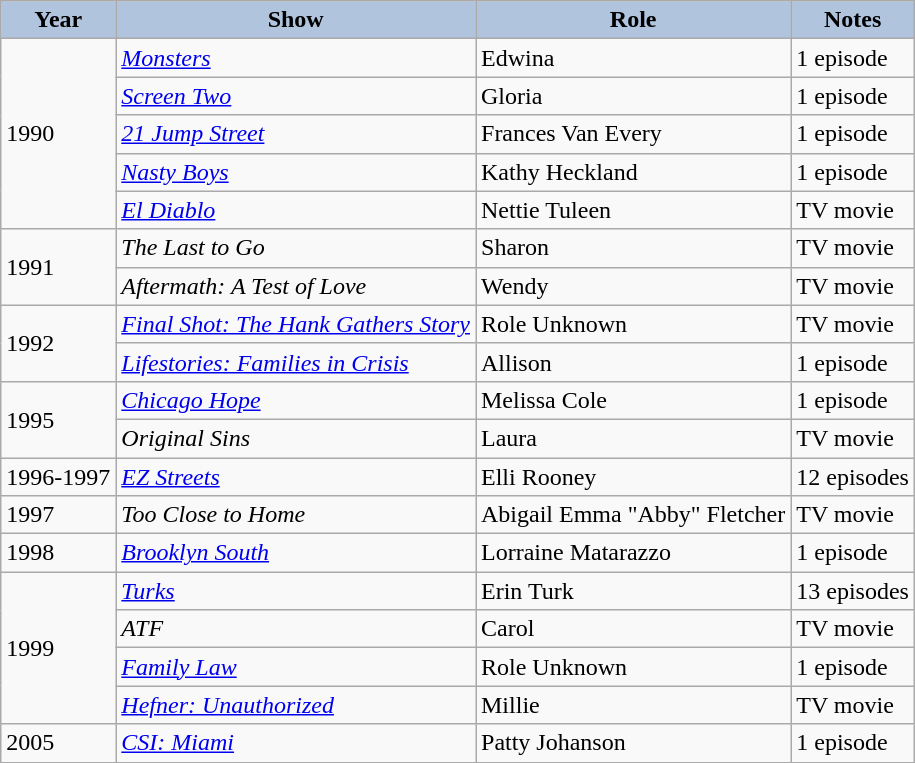<table class="wikitable">
<tr>
<th style="background:#B0C4DE;">Year</th>
<th style="background:#B0C4DE;">Show</th>
<th style="background:#B0C4DE;">Role</th>
<th style="background:#B0C4DE;">Notes</th>
</tr>
<tr>
<td rowspan=5>1990</td>
<td><em><a href='#'>Monsters</a></em></td>
<td>Edwina</td>
<td>1 episode</td>
</tr>
<tr>
<td><em><a href='#'>Screen Two</a></em></td>
<td>Gloria</td>
<td>1 episode</td>
</tr>
<tr>
<td><em><a href='#'>21 Jump Street</a></em></td>
<td>Frances Van Every</td>
<td>1 episode</td>
</tr>
<tr>
<td><em><a href='#'>Nasty Boys</a></em></td>
<td>Kathy Heckland</td>
<td>1 episode</td>
</tr>
<tr>
<td><em><a href='#'>El Diablo</a></em></td>
<td>Nettie Tuleen</td>
<td>TV movie</td>
</tr>
<tr>
<td rowspan=2>1991</td>
<td><em>The Last to Go</em></td>
<td>Sharon</td>
<td>TV movie</td>
</tr>
<tr>
<td><em>Aftermath: A Test of Love</em></td>
<td>Wendy</td>
<td>TV movie</td>
</tr>
<tr>
<td rowspan=2>1992</td>
<td><em><a href='#'>Final Shot: The Hank Gathers Story</a></em></td>
<td>Role Unknown</td>
<td>TV movie</td>
</tr>
<tr>
<td><em><a href='#'>Lifestories: Families in Crisis</a></em></td>
<td>Allison</td>
<td>1 episode</td>
</tr>
<tr>
<td rowspan=2>1995</td>
<td><em><a href='#'>Chicago Hope</a></em></td>
<td>Melissa Cole</td>
<td>1 episode</td>
</tr>
<tr>
<td><em>Original Sins</em></td>
<td>Laura</td>
<td>TV movie</td>
</tr>
<tr>
<td>1996-1997</td>
<td><em><a href='#'>EZ Streets</a></em></td>
<td>Elli Rooney</td>
<td>12 episodes</td>
</tr>
<tr>
<td>1997</td>
<td><em>Too Close to Home</em></td>
<td>Abigail Emma "Abby" Fletcher</td>
<td>TV movie</td>
</tr>
<tr>
<td>1998</td>
<td><em><a href='#'>Brooklyn South</a></em></td>
<td>Lorraine Matarazzo</td>
<td>1 episode</td>
</tr>
<tr>
<td rowspan=4>1999</td>
<td><em><a href='#'>Turks</a></em></td>
<td>Erin Turk</td>
<td>13 episodes</td>
</tr>
<tr>
<td><em>ATF</em></td>
<td>Carol</td>
<td>TV movie</td>
</tr>
<tr>
<td><em><a href='#'>Family Law</a></em></td>
<td>Role Unknown</td>
<td>1 episode</td>
</tr>
<tr>
<td><em><a href='#'>Hefner: Unauthorized</a></em></td>
<td>Millie</td>
<td>TV movie</td>
</tr>
<tr>
<td>2005</td>
<td><em><a href='#'>CSI: Miami</a></em></td>
<td>Patty Johanson</td>
<td>1 episode</td>
</tr>
</table>
